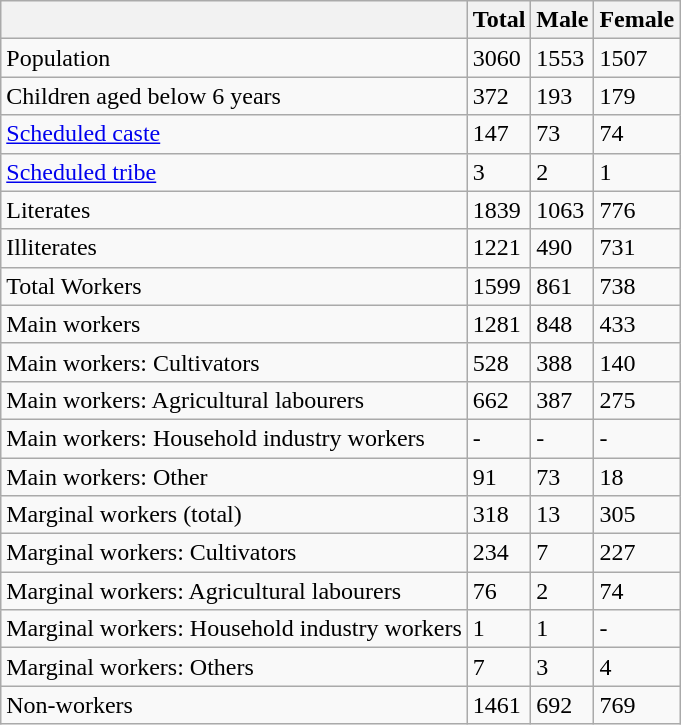<table class="wikitable sortable">
<tr>
<th></th>
<th>Total</th>
<th>Male</th>
<th>Female</th>
</tr>
<tr>
<td>Population</td>
<td>3060</td>
<td>1553</td>
<td>1507</td>
</tr>
<tr>
<td>Children aged below 6 years</td>
<td>372</td>
<td>193</td>
<td>179</td>
</tr>
<tr>
<td><a href='#'>Scheduled caste</a></td>
<td>147</td>
<td>73</td>
<td>74</td>
</tr>
<tr>
<td><a href='#'>Scheduled tribe</a></td>
<td>3</td>
<td>2</td>
<td>1</td>
</tr>
<tr>
<td>Literates</td>
<td>1839</td>
<td>1063</td>
<td>776</td>
</tr>
<tr>
<td>Illiterates</td>
<td>1221</td>
<td>490</td>
<td>731</td>
</tr>
<tr>
<td>Total Workers</td>
<td>1599</td>
<td>861</td>
<td>738</td>
</tr>
<tr>
<td>Main workers</td>
<td>1281</td>
<td>848</td>
<td>433</td>
</tr>
<tr>
<td>Main workers: Cultivators</td>
<td>528</td>
<td>388</td>
<td>140</td>
</tr>
<tr>
<td>Main workers: Agricultural labourers</td>
<td>662</td>
<td>387</td>
<td>275</td>
</tr>
<tr>
<td>Main workers: Household industry workers</td>
<td>-</td>
<td>-</td>
<td>-</td>
</tr>
<tr>
<td>Main workers: Other</td>
<td>91</td>
<td>73</td>
<td>18</td>
</tr>
<tr>
<td>Marginal workers (total)</td>
<td>318</td>
<td>13</td>
<td>305</td>
</tr>
<tr>
<td>Marginal workers: Cultivators</td>
<td>234</td>
<td>7</td>
<td>227</td>
</tr>
<tr>
<td>Marginal workers: Agricultural labourers</td>
<td>76</td>
<td>2</td>
<td>74</td>
</tr>
<tr>
<td>Marginal workers: Household industry workers</td>
<td>1</td>
<td>1</td>
<td>-</td>
</tr>
<tr>
<td>Marginal workers: Others</td>
<td>7</td>
<td>3</td>
<td>4</td>
</tr>
<tr>
<td>Non-workers</td>
<td>1461</td>
<td>692</td>
<td>769</td>
</tr>
</table>
